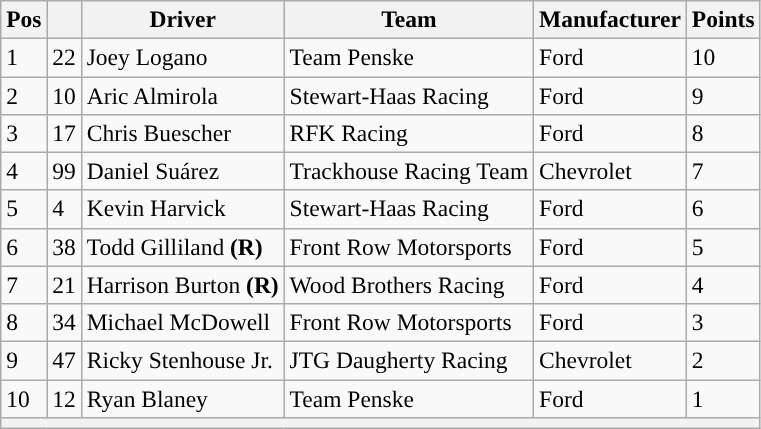<table class="wikitable" style="font-size:98%">
<tr>
<th>Pos</th>
<th></th>
<th>Driver</th>
<th>Team</th>
<th>Manufacturer</th>
<th>Points</th>
</tr>
<tr>
<td>1</td>
<td>22</td>
<td>Joey Logano</td>
<td>Team Penske</td>
<td>Ford</td>
<td>10</td>
</tr>
<tr>
<td>2</td>
<td>10</td>
<td>Aric Almirola</td>
<td>Stewart-Haas Racing</td>
<td>Ford</td>
<td>9</td>
</tr>
<tr>
<td>3</td>
<td>17</td>
<td>Chris Buescher</td>
<td>RFK Racing</td>
<td>Ford</td>
<td>8</td>
</tr>
<tr>
<td>4</td>
<td>99</td>
<td>Daniel Suárez</td>
<td>Trackhouse Racing Team</td>
<td>Chevrolet</td>
<td>7</td>
</tr>
<tr>
<td>5</td>
<td>4</td>
<td>Kevin Harvick</td>
<td>Stewart-Haas Racing</td>
<td>Ford</td>
<td>6</td>
</tr>
<tr>
<td>6</td>
<td>38</td>
<td>Todd Gilliland <strong>(R)</strong></td>
<td>Front Row Motorsports</td>
<td>Ford</td>
<td>5</td>
</tr>
<tr>
<td>7</td>
<td>21</td>
<td>Harrison Burton <strong>(R)</strong></td>
<td>Wood Brothers Racing</td>
<td>Ford</td>
<td>4</td>
</tr>
<tr>
<td>8</td>
<td>34</td>
<td>Michael McDowell</td>
<td>Front Row Motorsports</td>
<td>Ford</td>
<td>3</td>
</tr>
<tr>
<td>9</td>
<td>47</td>
<td>Ricky Stenhouse Jr.</td>
<td>JTG Daugherty Racing</td>
<td>Chevrolet</td>
<td>2</td>
</tr>
<tr>
<td>10</td>
<td>12</td>
<td>Ryan Blaney</td>
<td>Team Penske</td>
<td>Ford</td>
<td>1</td>
</tr>
<tr>
<th colspan="6"></th>
</tr>
</table>
